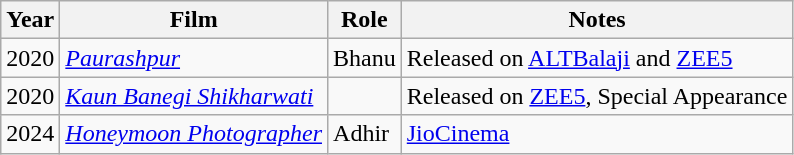<table class="wikitable">
<tr style="text-align:center;">
<th scope="col">Year</th>
<th scope="col">Film</th>
<th scope="col">Role</th>
<th class="unsortable" scope="col">Notes</th>
</tr>
<tr>
<td>2020</td>
<td><em><a href='#'>Paurashpur</a></em></td>
<td>Bhanu</td>
<td>Released on <a href='#'>ALTBalaji</a> and <a href='#'>ZEE5</a></td>
</tr>
<tr>
<td>2020</td>
<td><em><a href='#'>Kaun Banegi Shikharwati</a></em></td>
<td></td>
<td>Released on <a href='#'>ZEE5</a>, Special Appearance</td>
</tr>
<tr>
<td>2024</td>
<td><em><a href='#'>Honeymoon Photographer</a></em></td>
<td>Adhir</td>
<td><a href='#'>JioCinema</a></td>
</tr>
</table>
